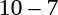<table style="text-align:center">
<tr>
<th width=200></th>
<th width=100></th>
<th width=200></th>
</tr>
<tr>
<td align=right><strong></strong></td>
<td>10 – 7</td>
<td align=left></td>
</tr>
</table>
